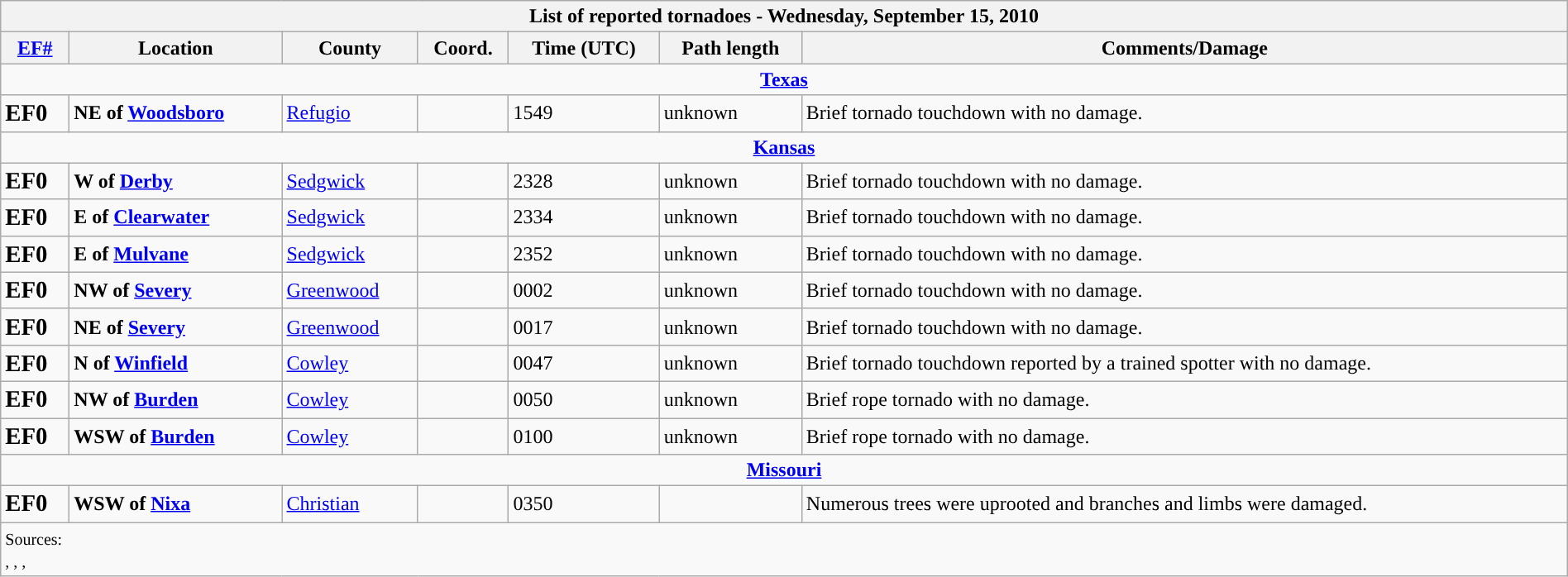<table class="wikitable collapsible" width="100%">
<tr>
<th colspan="7">List of reported tornadoes - Wednesday, September 15, 2010</th>
</tr>
<tr>
<th><a href='#'>EF#</a></th>
<th>Location</th>
<th>County</th>
<th>Coord.</th>
<th>Time (UTC)</th>
<th>Path length</th>
<th>Comments/Damage</th>
</tr>
<tr>
<td colspan="7" align=center><strong><a href='#'>Texas</a></strong></td>
</tr>
<tr>
<td><big><strong>EF0</strong></big></td>
<td><strong>NE of <a href='#'>Woodsboro</a></strong></td>
<td><a href='#'>Refugio</a></td>
<td></td>
<td>1549</td>
<td>unknown</td>
<td>Brief tornado touchdown with no damage.</td>
</tr>
<tr>
<td colspan="7" align=center><strong><a href='#'>Kansas</a></strong></td>
</tr>
<tr>
<td><big><strong>EF0</strong></big></td>
<td><strong>W of <a href='#'>Derby</a></strong></td>
<td><a href='#'>Sedgwick</a></td>
<td></td>
<td>2328</td>
<td>unknown</td>
<td>Brief tornado touchdown with no damage.</td>
</tr>
<tr>
<td><big><strong>EF0</strong></big></td>
<td><strong>E of <a href='#'>Clearwater</a></strong></td>
<td><a href='#'>Sedgwick</a></td>
<td></td>
<td>2334</td>
<td>unknown</td>
<td>Brief tornado touchdown with no damage.</td>
</tr>
<tr>
<td><big><strong>EF0</strong></big></td>
<td><strong>E of <a href='#'>Mulvane</a></strong></td>
<td><a href='#'>Sedgwick</a></td>
<td></td>
<td>2352</td>
<td>unknown</td>
<td>Brief tornado touchdown with no damage.</td>
</tr>
<tr>
<td><big><strong>EF0</strong></big></td>
<td><strong>NW of <a href='#'>Severy</a></strong></td>
<td><a href='#'>Greenwood</a></td>
<td></td>
<td>0002</td>
<td>unknown</td>
<td>Brief tornado touchdown with no damage.</td>
</tr>
<tr>
<td><big><strong>EF0</strong></big></td>
<td><strong>NE of <a href='#'>Severy</a></strong></td>
<td><a href='#'>Greenwood</a></td>
<td></td>
<td>0017</td>
<td>unknown</td>
<td>Brief tornado touchdown with no damage.</td>
</tr>
<tr>
<td><big><strong>EF0</strong></big></td>
<td><strong>N of <a href='#'>Winfield</a></strong></td>
<td><a href='#'>Cowley</a></td>
<td></td>
<td>0047</td>
<td>unknown</td>
<td>Brief tornado touchdown reported by a trained spotter with no damage.</td>
</tr>
<tr>
<td><big><strong>EF0</strong></big></td>
<td><strong>NW of <a href='#'>Burden</a></strong></td>
<td><a href='#'>Cowley</a></td>
<td></td>
<td>0050</td>
<td>unknown</td>
<td>Brief rope tornado with no damage.</td>
</tr>
<tr>
<td><big><strong>EF0</strong></big></td>
<td><strong>WSW of <a href='#'>Burden</a></strong></td>
<td><a href='#'>Cowley</a></td>
<td></td>
<td>0100</td>
<td>unknown</td>
<td>Brief rope tornado with no damage.</td>
</tr>
<tr>
<td colspan="7" align=center><strong><a href='#'>Missouri</a></strong></td>
</tr>
<tr>
<td><big><strong>EF0</strong></big></td>
<td><strong>WSW of <a href='#'>Nixa</a></strong></td>
<td><a href='#'>Christian</a></td>
<td></td>
<td>0350</td>
<td></td>
<td>Numerous trees were uprooted and branches and limbs were damaged.</td>
</tr>
<tr>
<td colspan="7"><small>Sources:<br>, , , </small></td>
</tr>
</table>
